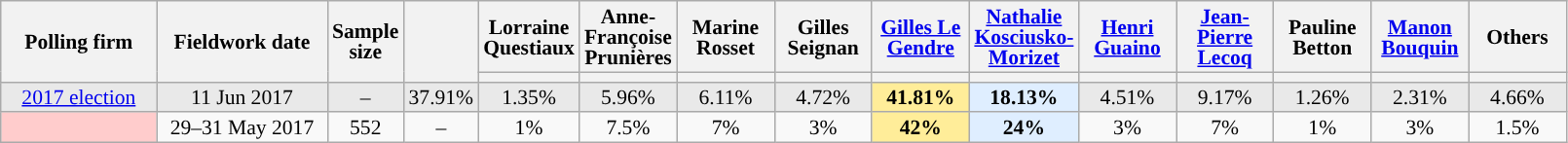<table class="wikitable sortable" style="text-align:center;font-size:90%;line-height:14px;">
<tr style="height:40px;">
<th style="width:100px;" rowspan="2">Polling firm</th>
<th style="width:110px;" rowspan="2">Fieldwork date</th>
<th style="width:35px;" rowspan="2">Sample<br>size</th>
<th style="width:30px;" rowspan="2"></th>
<th class="unsortable" style="width:60px;">Lorraine Questiaux<br></th>
<th class="unsortable" style="width:60px;">Anne-Françoise Prunières<br></th>
<th class="unsortable" style="width:60px;">Marine Rosset<br></th>
<th class="unsortable" style="width:60px;">Gilles Seignan<br></th>
<th class="unsortable" style="width:60px;"><a href='#'>Gilles Le Gendre</a><br></th>
<th class="unsortable" style="width:60px;"><a href='#'>Nathalie Kosciusko-Morizet</a><br></th>
<th class="unsortable" style="width:60px;"><a href='#'>Henri Guaino</a><br></th>
<th class="unsortable" style="width:60px;"><a href='#'>Jean-Pierre Lecoq</a><br></th>
<th class="unsortable" style="width:60px;">Pauline Betton<br></th>
<th class="unsortable" style="width:60px;"><a href='#'>Manon Bouquin</a><br></th>
<th class="unsortable" style="width:60px;">Others</th>
</tr>
<tr>
<th style="background:"></th>
<th style="background:"></th>
<th style="background:"></th>
<th style="background:"></th>
<th style="background:"></th>
<th style="background:"></th>
<th style="background:"></th>
<th style="background:"></th>
<th style="background:"></th>
<th style="background:"></th>
<th style="background:"></th>
</tr>
<tr style="background:#E9E9E9;">
<td><a href='#'>2017 election</a></td>
<td data-sort-value="2017-06-11">11 Jun 2017</td>
<td>–</td>
<td>37.91%</td>
<td>1.35%</td>
<td>5.96%</td>
<td>6.11%</td>
<td>4.72%</td>
<td style="background:#FFED99;"><strong>41.81%</strong></td>
<td style="background:#DFEEFF;"><strong>18.13%</strong></td>
<td>4.51%</td>
<td>9.17%</td>
<td>1.26%</td>
<td>2.31%</td>
<td>4.66%</td>
</tr>
<tr>
<td style="background:#FFCCCC;"></td>
<td data-sort-value="2017-05-31">29–31 May 2017</td>
<td>552</td>
<td>–</td>
<td>1%</td>
<td>7.5%</td>
<td>7%</td>
<td>3%</td>
<td style="background:#FFED99;"><strong>42%</strong></td>
<td style="background:#DFEEFF;"><strong>24%</strong></td>
<td>3%</td>
<td>7%</td>
<td>1%</td>
<td>3%</td>
<td>1.5%</td>
</tr>
</table>
